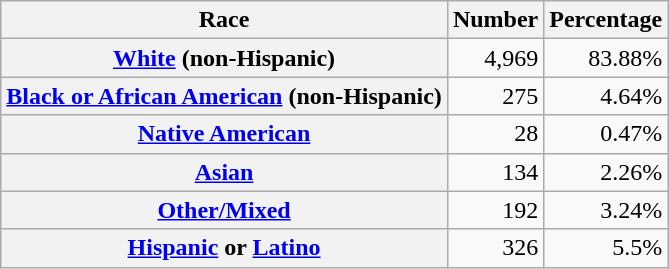<table class="wikitable" style="text-align:right">
<tr>
<th scope="col">Race</th>
<th scope="col">Number</th>
<th scope="col">Percentage</th>
</tr>
<tr>
<th scope="row"><a href='#'>White</a> (non-Hispanic)</th>
<td>4,969</td>
<td>83.88%</td>
</tr>
<tr>
<th scope="row"><a href='#'>Black or African American</a> (non-Hispanic)</th>
<td>275</td>
<td>4.64%</td>
</tr>
<tr>
<th scope="row"><a href='#'>Native American</a></th>
<td>28</td>
<td>0.47%</td>
</tr>
<tr>
<th scope="row"><a href='#'>Asian</a></th>
<td>134</td>
<td>2.26%</td>
</tr>
<tr>
<th scope="row"><a href='#'>Other/Mixed</a></th>
<td>192</td>
<td>3.24%</td>
</tr>
<tr>
<th scope="row"><a href='#'>Hispanic</a> or <a href='#'>Latino</a></th>
<td>326</td>
<td>5.5%</td>
</tr>
</table>
